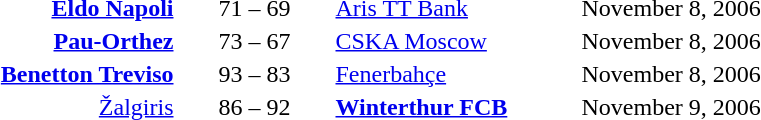<table style="text-align:center">
<tr>
<th width=160></th>
<th width=100></th>
<th width=160></th>
<th width=200></th>
</tr>
<tr>
<td align=right><strong><a href='#'>Eldo Napoli</a></strong> </td>
<td>71 – 69</td>
<td align=left> <a href='#'>Aris TT Bank</a></td>
<td align=left>November 8, 2006</td>
</tr>
<tr>
<td align=right><strong><a href='#'>Pau-Orthez</a></strong> </td>
<td>73 – 67</td>
<td align=left> <a href='#'>CSKA Moscow</a></td>
<td align=left>November 8, 2006</td>
</tr>
<tr>
<td align=right><strong><a href='#'>Benetton Treviso</a></strong> </td>
<td>93 – 83</td>
<td align=left> <a href='#'>Fenerbahçe</a></td>
<td align=left>November 8, 2006</td>
</tr>
<tr>
<td align=right><a href='#'>Žalgiris</a> </td>
<td>86 – 92</td>
<td align=left> <strong><a href='#'>Winterthur FCB</a></strong></td>
<td align=left>November 9, 2006</td>
</tr>
</table>
